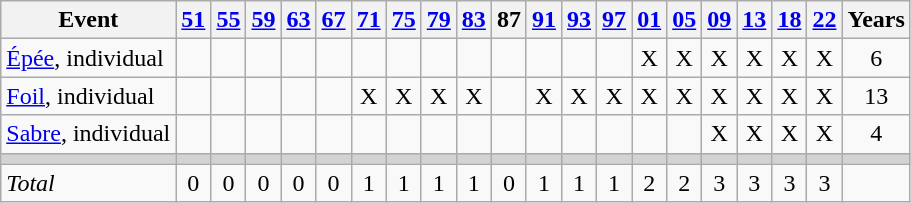<table class="wikitable" style="text-align:center">
<tr>
<th>Event</th>
<th><a href='#'>51</a></th>
<th><a href='#'>55</a></th>
<th><a href='#'>59</a></th>
<th><a href='#'>63</a></th>
<th><a href='#'>67</a></th>
<th><a href='#'>71</a></th>
<th><a href='#'>75</a></th>
<th><a href='#'>79</a></th>
<th><a href='#'>83</a></th>
<th><span>87</span></th>
<th><a href='#'>91</a></th>
<th><a href='#'>93</a></th>
<th><a href='#'>97</a></th>
<th><a href='#'>01</a></th>
<th><a href='#'>05</a></th>
<th><a href='#'>09</a></th>
<th><a href='#'>13</a></th>
<th><a href='#'>18</a></th>
<th><a href='#'>22</a></th>
<th>Years</th>
</tr>
<tr>
<td align=left><a href='#'>Épée</a>, individual</td>
<td></td>
<td></td>
<td></td>
<td></td>
<td></td>
<td></td>
<td></td>
<td></td>
<td></td>
<td></td>
<td></td>
<td></td>
<td></td>
<td>X</td>
<td>X</td>
<td>X</td>
<td>X</td>
<td>X</td>
<td>X</td>
<td>6</td>
</tr>
<tr>
<td align=left><a href='#'>Foil</a>, individual</td>
<td></td>
<td></td>
<td></td>
<td></td>
<td></td>
<td>X</td>
<td>X</td>
<td>X</td>
<td>X</td>
<td></td>
<td>X</td>
<td>X</td>
<td>X</td>
<td>X</td>
<td>X</td>
<td>X</td>
<td>X</td>
<td>X</td>
<td>X</td>
<td>13</td>
</tr>
<tr>
<td align=left><a href='#'>Sabre</a>, individual</td>
<td></td>
<td></td>
<td></td>
<td></td>
<td></td>
<td></td>
<td></td>
<td></td>
<td></td>
<td></td>
<td></td>
<td></td>
<td></td>
<td></td>
<td></td>
<td>X</td>
<td>X</td>
<td>X</td>
<td>X</td>
<td>4</td>
</tr>
<tr bgcolor=lightgray>
<td></td>
<td></td>
<td></td>
<td></td>
<td></td>
<td></td>
<td></td>
<td></td>
<td></td>
<td></td>
<td></td>
<td></td>
<td></td>
<td></td>
<td></td>
<td></td>
<td></td>
<td></td>
<td></td>
<td></td>
<td></td>
</tr>
<tr>
<td align=left><em>Total</em></td>
<td>0</td>
<td>0</td>
<td>0</td>
<td>0</td>
<td>0</td>
<td>1</td>
<td>1</td>
<td>1</td>
<td>1</td>
<td>0</td>
<td>1</td>
<td>1</td>
<td>1</td>
<td>2</td>
<td>2</td>
<td>3</td>
<td>3</td>
<td>3</td>
<td>3</td>
<td></td>
</tr>
</table>
